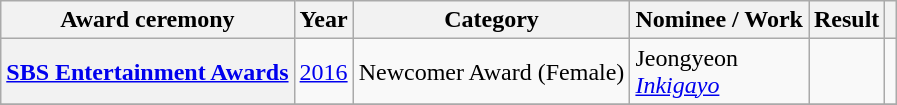<table class="wikitable plainrowheaders sortable">
<tr>
<th scope="col">Award ceremony</th>
<th scope="col">Year</th>
<th scope="col">Category</th>
<th scope="col">Nominee / Work</th>
<th scope="col">Result</th>
<th scope="col" class="unsortable"></th>
</tr>
<tr>
<th scope="row"><a href='#'>SBS Entertainment Awards</a></th>
<td style="text-align:center"><a href='#'>2016</a></td>
<td>Newcomer Award (Female)</td>
<td>Jeongyeon <br><em><a href='#'>Inkigayo</a></em></td>
<td></td>
<td style="text-align:center"></td>
</tr>
<tr>
</tr>
</table>
